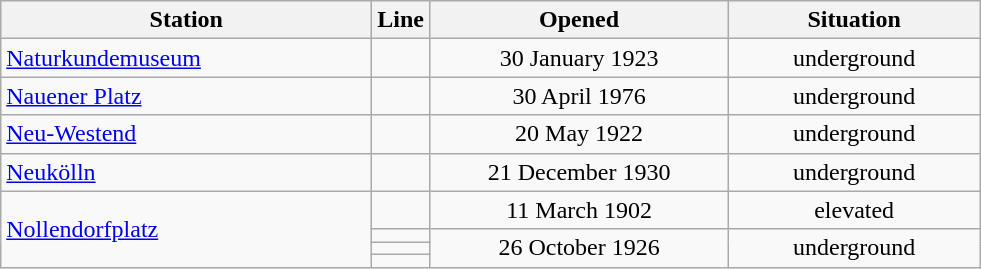<table class="wikitable" style="text-align:center">
<tr>
<th style="width:15em">Station</th>
<th>Line</th>
<th style="width:12em">Opened</th>
<th style="width:10em">Situation</th>
</tr>
<tr>
<td align="left"><a href='#'>Naturkundemuseum</a></td>
<td></td>
<td>30 January 1923</td>
<td>underground</td>
</tr>
<tr>
<td align="left"><a href='#'>Nauener Platz</a></td>
<td></td>
<td>30 April 1976</td>
<td>underground</td>
</tr>
<tr>
<td align="left"><a href='#'>Neu-Westend</a></td>
<td></td>
<td>20 May 1922</td>
<td>underground</td>
</tr>
<tr>
<td align="left"><a href='#'>Neukölln</a></td>
<td></td>
<td>21 December 1930</td>
<td>underground</td>
</tr>
<tr>
<td rowspan="4" align="left"><a href='#'>Nollendorfplatz</a></td>
<td></td>
<td>11 March 1902</td>
<td>elevated</td>
</tr>
<tr>
<td></td>
<td rowspan="3">26 October 1926</td>
<td rowspan="3">underground</td>
</tr>
<tr>
<td></td>
</tr>
<tr>
<td></td>
</tr>
</table>
